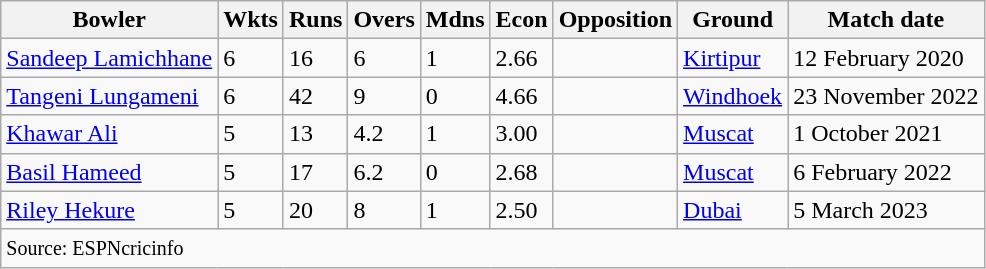<table class="wikitable sortable">
<tr>
<th>Bowler</th>
<th>Wkts</th>
<th>Runs</th>
<th>Overs</th>
<th>Mdns</th>
<th>Econ</th>
<th>Opposition</th>
<th>Ground</th>
<th>Match date</th>
</tr>
<tr>
<td> <a href='#'>Sandeep Lamichhane</a></td>
<td>6</td>
<td>16</td>
<td>6</td>
<td>1</td>
<td>2.66</td>
<td></td>
<td><a href='#'>Kirtipur</a></td>
<td>12 February 2020</td>
</tr>
<tr>
<td> <a href='#'>Tangeni Lungameni</a></td>
<td>6</td>
<td>42</td>
<td>9</td>
<td>0</td>
<td>4.66</td>
<td></td>
<td><a href='#'>Windhoek</a></td>
<td>23 November 2022</td>
</tr>
<tr>
<td> <a href='#'>Khawar Ali</a></td>
<td>5</td>
<td>13</td>
<td>4.2</td>
<td>1</td>
<td>3.00</td>
<td></td>
<td><a href='#'>Muscat</a></td>
<td>1 October 2021</td>
</tr>
<tr>
<td> <a href='#'>Basil Hameed</a></td>
<td>5</td>
<td>17</td>
<td>6.2</td>
<td>0</td>
<td>2.68</td>
<td></td>
<td><a href='#'>Muscat</a></td>
<td>6 February 2022</td>
</tr>
<tr>
<td> <a href='#'>Riley Hekure</a></td>
<td>5</td>
<td>20</td>
<td>8</td>
<td>1</td>
<td>2.50</td>
<td></td>
<td><a href='#'>Dubai</a></td>
<td>5 March 2023</td>
</tr>
<tr>
<td colspan="9"><small>Source: ESPNcricinfo</small></td>
</tr>
</table>
